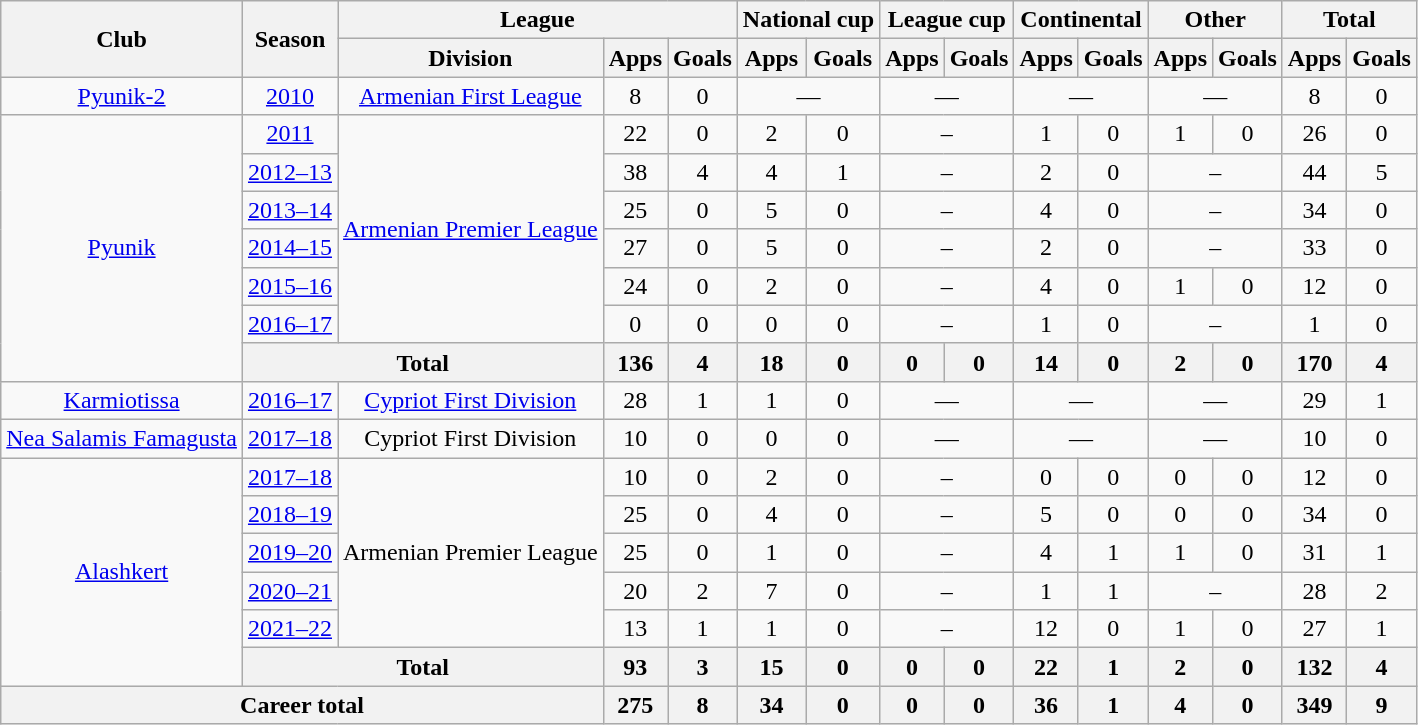<table class="wikitable" style="text-align:center">
<tr>
<th rowspan="2">Club</th>
<th rowspan="2">Season</th>
<th colspan="3">League</th>
<th colspan="2">National cup</th>
<th colspan="2">League cup</th>
<th colspan="2">Continental</th>
<th colspan="2">Other</th>
<th colspan="2">Total</th>
</tr>
<tr>
<th>Division</th>
<th>Apps</th>
<th>Goals</th>
<th>Apps</th>
<th>Goals</th>
<th>Apps</th>
<th>Goals</th>
<th>Apps</th>
<th>Goals</th>
<th>Apps</th>
<th>Goals</th>
<th>Apps</th>
<th>Goals</th>
</tr>
<tr>
<td><a href='#'>Pyunik-2</a></td>
<td><a href='#'>2010</a></td>
<td><a href='#'>Armenian First League</a></td>
<td>8</td>
<td>0</td>
<td colspan="2">—</td>
<td colspan="2">—</td>
<td colspan="2">—</td>
<td colspan="2">—</td>
<td>8</td>
<td>0</td>
</tr>
<tr>
<td rowspan="7"><a href='#'>Pyunik</a></td>
<td><a href='#'>2011</a></td>
<td rowspan="6"><a href='#'>Armenian Premier League</a></td>
<td>22</td>
<td>0</td>
<td>2</td>
<td>0</td>
<td colspan="2">–</td>
<td>1</td>
<td>0</td>
<td>1</td>
<td>0</td>
<td>26</td>
<td>0</td>
</tr>
<tr>
<td><a href='#'>2012–13</a></td>
<td>38</td>
<td>4</td>
<td>4</td>
<td>1</td>
<td colspan="2">–</td>
<td>2</td>
<td>0</td>
<td colspan="2">–</td>
<td>44</td>
<td>5</td>
</tr>
<tr>
<td><a href='#'>2013–14</a></td>
<td>25</td>
<td>0</td>
<td>5</td>
<td>0</td>
<td colspan="2">–</td>
<td>4</td>
<td>0</td>
<td colspan="2">–</td>
<td>34</td>
<td>0</td>
</tr>
<tr>
<td><a href='#'>2014–15</a></td>
<td>27</td>
<td>0</td>
<td>5</td>
<td>0</td>
<td colspan="2">–</td>
<td>2</td>
<td>0</td>
<td colspan="2">–</td>
<td>33</td>
<td>0</td>
</tr>
<tr>
<td><a href='#'>2015–16</a></td>
<td>24</td>
<td>0</td>
<td>2</td>
<td>0</td>
<td colspan="2">–</td>
<td>4</td>
<td>0</td>
<td>1</td>
<td>0</td>
<td>12</td>
<td>0</td>
</tr>
<tr>
<td><a href='#'>2016–17</a></td>
<td>0</td>
<td>0</td>
<td>0</td>
<td>0</td>
<td colspan="2">–</td>
<td>1</td>
<td>0</td>
<td colspan="2">–</td>
<td>1</td>
<td>0</td>
</tr>
<tr>
<th colspan="2">Total</th>
<th>136</th>
<th>4</th>
<th>18</th>
<th>0</th>
<th>0</th>
<th>0</th>
<th>14</th>
<th>0</th>
<th>2</th>
<th>0</th>
<th>170</th>
<th>4</th>
</tr>
<tr>
<td><a href='#'>Karmiotissa</a></td>
<td><a href='#'>2016–17</a></td>
<td><a href='#'>Cypriot First Division</a></td>
<td>28</td>
<td>1</td>
<td>1</td>
<td>0</td>
<td colspan="2">—</td>
<td colspan="2">—</td>
<td colspan="2">—</td>
<td>29</td>
<td>1</td>
</tr>
<tr>
<td><a href='#'>Nea Salamis Famagusta</a></td>
<td><a href='#'>2017–18</a></td>
<td>Cypriot First Division</td>
<td>10</td>
<td>0</td>
<td>0</td>
<td>0</td>
<td colspan="2">—</td>
<td colspan="2">—</td>
<td colspan="2">—</td>
<td>10</td>
<td>0</td>
</tr>
<tr>
<td rowspan="6"><a href='#'>Alashkert</a></td>
<td><a href='#'>2017–18</a></td>
<td rowspan="5">Armenian Premier League</td>
<td>10</td>
<td>0</td>
<td>2</td>
<td>0</td>
<td colspan="2">–</td>
<td>0</td>
<td>0</td>
<td>0</td>
<td>0</td>
<td>12</td>
<td>0</td>
</tr>
<tr>
<td><a href='#'>2018–19</a></td>
<td>25</td>
<td>0</td>
<td>4</td>
<td>0</td>
<td colspan="2">–</td>
<td>5</td>
<td>0</td>
<td>0</td>
<td>0</td>
<td>34</td>
<td>0</td>
</tr>
<tr>
<td><a href='#'>2019–20</a></td>
<td>25</td>
<td>0</td>
<td>1</td>
<td>0</td>
<td colspan="2">–</td>
<td>4</td>
<td>1</td>
<td>1</td>
<td>0</td>
<td>31</td>
<td>1</td>
</tr>
<tr>
<td><a href='#'>2020–21</a></td>
<td>20</td>
<td>2</td>
<td>7</td>
<td>0</td>
<td colspan="2">–</td>
<td>1</td>
<td>1</td>
<td colspan="2">–</td>
<td>28</td>
<td>2</td>
</tr>
<tr>
<td><a href='#'>2021–22</a></td>
<td>13</td>
<td>1</td>
<td>1</td>
<td>0</td>
<td colspan="2">–</td>
<td>12</td>
<td>0</td>
<td>1</td>
<td>0</td>
<td>27</td>
<td>1</td>
</tr>
<tr>
<th colspan="2">Total</th>
<th>93</th>
<th>3</th>
<th>15</th>
<th>0</th>
<th>0</th>
<th>0</th>
<th>22</th>
<th>1</th>
<th>2</th>
<th>0</th>
<th>132</th>
<th>4</th>
</tr>
<tr>
<th colspan="3">Career total</th>
<th>275</th>
<th>8</th>
<th>34</th>
<th>0</th>
<th>0</th>
<th>0</th>
<th>36</th>
<th>1</th>
<th>4</th>
<th>0</th>
<th>349</th>
<th>9</th>
</tr>
</table>
